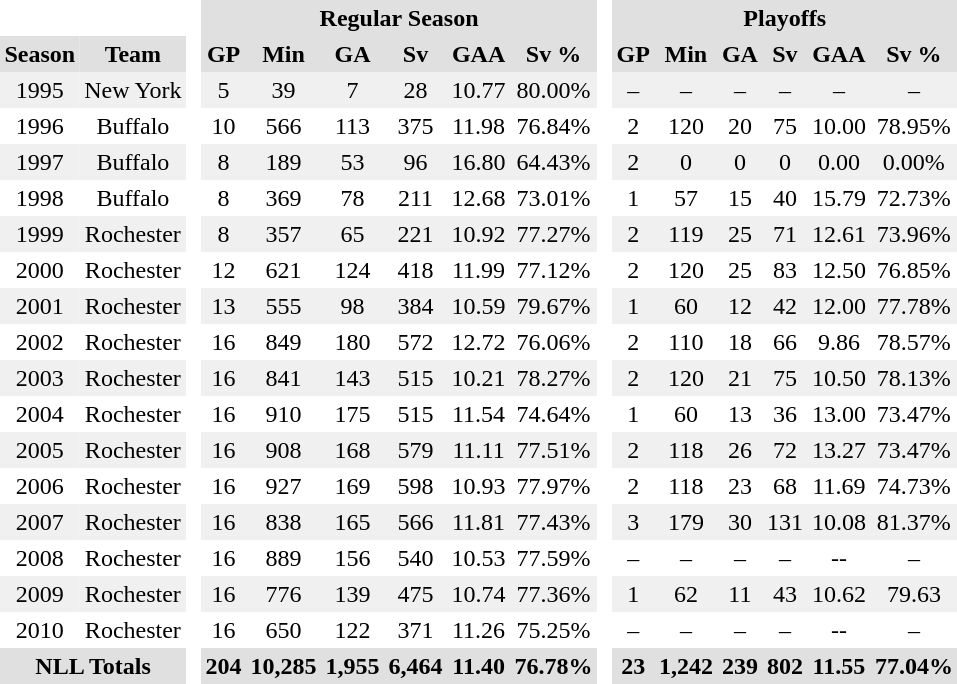<table BORDER="0" CELLPADDING="3" CELLSPACING="0">
<tr ALIGN="center" bgcolor="#e0e0e0">
<th colspan="2" bgcolor="#ffffff"> </th>
<th rowspan="99" bgcolor="#ffffff"> </th>
<th colspan="6">Regular Season</th>
<th rowspan="99" bgcolor="#ffffff"> </th>
<th colspan="6">Playoffs</th>
</tr>
<tr ALIGN="center" bgcolor="#e0e0e0">
<th>Season</th>
<th>Team</th>
<th>GP</th>
<th>Min</th>
<th>GA</th>
<th>Sv</th>
<th>GAA</th>
<th>Sv %</th>
<th>GP</th>
<th>Min</th>
<th>GA</th>
<th>Sv</th>
<th>GAA</th>
<th>Sv %</th>
</tr>
<tr ALIGN="center" bgcolor="#f0f0f0">
<td>1995</td>
<td>New York</td>
<td>5</td>
<td>39</td>
<td>7</td>
<td>28</td>
<td>10.77</td>
<td>80.00%</td>
<td>–</td>
<td>–</td>
<td>–</td>
<td>–</td>
<td>–</td>
<td>–</td>
</tr>
<tr ALIGN="center">
<td>1996</td>
<td>Buffalo</td>
<td>10</td>
<td>566</td>
<td>113</td>
<td>375</td>
<td>11.98</td>
<td>76.84%</td>
<td>2</td>
<td>120</td>
<td>20</td>
<td>75</td>
<td>10.00</td>
<td>78.95%</td>
</tr>
<tr ALIGN="center" bgcolor="#f0f0f0">
<td>1997</td>
<td>Buffalo</td>
<td>8</td>
<td>189</td>
<td>53</td>
<td>96</td>
<td>16.80</td>
<td>64.43%</td>
<td>2</td>
<td>0</td>
<td>0</td>
<td>0</td>
<td>0.00</td>
<td>0.00%</td>
</tr>
<tr ALIGN="center">
<td>1998</td>
<td>Buffalo</td>
<td>8</td>
<td>369</td>
<td>78</td>
<td>211</td>
<td>12.68</td>
<td>73.01%</td>
<td>1</td>
<td>57</td>
<td>15</td>
<td>40</td>
<td>15.79</td>
<td>72.73%</td>
</tr>
<tr ALIGN="center" bgcolor="#f0f0f0">
<td>1999</td>
<td>Rochester</td>
<td>8</td>
<td>357</td>
<td>65</td>
<td>221</td>
<td>10.92</td>
<td>77.27%</td>
<td>2</td>
<td>119</td>
<td>25</td>
<td>71</td>
<td>12.61</td>
<td>73.96%</td>
</tr>
<tr ALIGN="center">
<td>2000</td>
<td>Rochester</td>
<td>12</td>
<td>621</td>
<td>124</td>
<td>418</td>
<td>11.99</td>
<td>77.12%</td>
<td>2</td>
<td>120</td>
<td>25</td>
<td>83</td>
<td>12.50</td>
<td>76.85%</td>
</tr>
<tr ALIGN="center" bgcolor="#f0f0f0">
<td>2001</td>
<td>Rochester</td>
<td>13</td>
<td>555</td>
<td>98</td>
<td>384</td>
<td>10.59</td>
<td>79.67%</td>
<td>1</td>
<td>60</td>
<td>12</td>
<td>42</td>
<td>12.00</td>
<td>77.78%</td>
</tr>
<tr ALIGN="center">
<td>2002</td>
<td>Rochester</td>
<td>16</td>
<td>849</td>
<td>180</td>
<td>572</td>
<td>12.72</td>
<td>76.06%</td>
<td>2</td>
<td>110</td>
<td>18</td>
<td>66</td>
<td>9.86</td>
<td>78.57%</td>
</tr>
<tr ALIGN="center" bgcolor="#f0f0f0">
<td>2003</td>
<td>Rochester</td>
<td>16</td>
<td>841</td>
<td>143</td>
<td>515</td>
<td>10.21</td>
<td>78.27%</td>
<td>2</td>
<td>120</td>
<td>21</td>
<td>75</td>
<td>10.50</td>
<td>78.13%</td>
</tr>
<tr ALIGN="center">
<td>2004</td>
<td>Rochester</td>
<td>16</td>
<td>910</td>
<td>175</td>
<td>515</td>
<td>11.54</td>
<td>74.64%</td>
<td>1</td>
<td>60</td>
<td>13</td>
<td>36</td>
<td>13.00</td>
<td>73.47%</td>
</tr>
<tr ALIGN="center" bgcolor="#f0f0f0">
<td>2005</td>
<td>Rochester</td>
<td>16</td>
<td>908</td>
<td>168</td>
<td>579</td>
<td>11.11</td>
<td>77.51%</td>
<td>2</td>
<td>118</td>
<td>26</td>
<td>72</td>
<td>13.27</td>
<td>73.47%</td>
</tr>
<tr ALIGN="center">
<td>2006</td>
<td>Rochester</td>
<td>16</td>
<td>927</td>
<td>169</td>
<td>598</td>
<td>10.93</td>
<td>77.97%</td>
<td>2</td>
<td>118</td>
<td>23</td>
<td>68</td>
<td>11.69</td>
<td>74.73%</td>
</tr>
<tr ALIGN="center" bgcolor="#f0f0f0">
<td>2007</td>
<td>Rochester</td>
<td>16</td>
<td>838</td>
<td>165</td>
<td>566</td>
<td>11.81</td>
<td>77.43%</td>
<td>3</td>
<td>179</td>
<td>30</td>
<td>131</td>
<td>10.08</td>
<td>81.37%</td>
</tr>
<tr ALIGN="center">
<td>2008</td>
<td>Rochester</td>
<td>16</td>
<td>889</td>
<td>156</td>
<td>540</td>
<td>10.53</td>
<td>77.59%</td>
<td>–</td>
<td>–</td>
<td>–</td>
<td>–</td>
<td>--</td>
<td>–</td>
</tr>
<tr ALIGN="center" bgcolor="#f0f0f0">
<td>2009</td>
<td>Rochester</td>
<td>16</td>
<td>776</td>
<td>139</td>
<td>475</td>
<td>10.74</td>
<td>77.36%</td>
<td>1</td>
<td>62</td>
<td>11</td>
<td>43</td>
<td>10.62</td>
<td>79.63</td>
</tr>
<tr ALIGN="center">
<td>2010</td>
<td>Rochester</td>
<td>16</td>
<td>650</td>
<td>122</td>
<td>371</td>
<td>11.26</td>
<td>75.25%</td>
<td>–</td>
<td>–</td>
<td>–</td>
<td>–</td>
<td>--</td>
<td>–</td>
</tr>
<tr ALIGN="center" bgcolor="#e0e0e0">
<th colspan="2">NLL Totals</th>
<th>204</th>
<th>10,285</th>
<th>1,955</th>
<th>6,464</th>
<th>11.40</th>
<th>76.78%</th>
<th>23</th>
<th>1,242</th>
<th>239</th>
<th>802</th>
<th>11.55</th>
<th>77.04%</th>
</tr>
</table>
